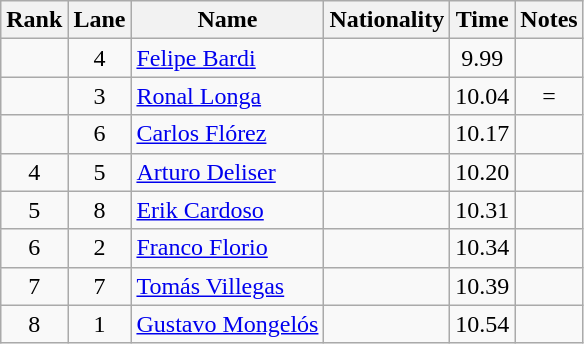<table class="wikitable sortable" style="text-align:center">
<tr>
<th>Rank</th>
<th>Lane</th>
<th>Name</th>
<th>Nationality</th>
<th>Time</th>
<th>Notes</th>
</tr>
<tr>
<td></td>
<td>4</td>
<td align=left><a href='#'>Felipe Bardi</a></td>
<td align=left></td>
<td>9.99</td>
<td></td>
</tr>
<tr>
<td></td>
<td>3</td>
<td align=left><a href='#'>Ronal Longa</a></td>
<td align=left></td>
<td>10.04</td>
<td>=</td>
</tr>
<tr>
<td></td>
<td>6</td>
<td align=left><a href='#'>Carlos Flórez</a></td>
<td align=left></td>
<td>10.17</td>
<td></td>
</tr>
<tr>
<td>4</td>
<td>5</td>
<td align=left><a href='#'>Arturo Deliser</a></td>
<td align=left></td>
<td>10.20</td>
<td></td>
</tr>
<tr>
<td>5</td>
<td>8</td>
<td align=left><a href='#'>Erik Cardoso</a></td>
<td align=left></td>
<td>10.31</td>
<td></td>
</tr>
<tr>
<td>6</td>
<td>2</td>
<td align=left><a href='#'>Franco Florio</a></td>
<td align=left></td>
<td>10.34</td>
<td></td>
</tr>
<tr>
<td>7</td>
<td>7</td>
<td align=left><a href='#'>Tomás Villegas</a></td>
<td align=left></td>
<td>10.39</td>
<td></td>
</tr>
<tr>
<td>8</td>
<td>1</td>
<td align=left><a href='#'>Gustavo Mongelós</a></td>
<td align=left></td>
<td>10.54</td>
<td></td>
</tr>
</table>
